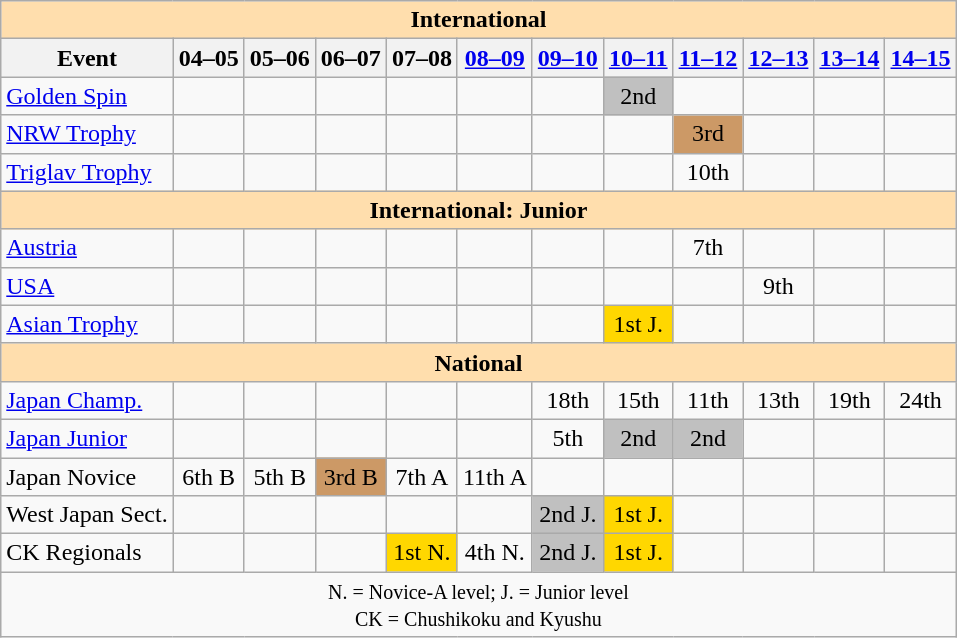<table class="wikitable" style="text-align:center">
<tr>
<th colspan="12" style="background-color: #ffdead; " align="center">International</th>
</tr>
<tr>
<th>Event</th>
<th>04–05</th>
<th>05–06</th>
<th>06–07</th>
<th>07–08</th>
<th><a href='#'>08–09</a></th>
<th><a href='#'>09–10</a></th>
<th><a href='#'>10–11</a></th>
<th><a href='#'>11–12</a></th>
<th><a href='#'>12–13</a></th>
<th><a href='#'>13–14</a></th>
<th><a href='#'>14–15</a></th>
</tr>
<tr>
<td align=left><a href='#'>Golden Spin</a></td>
<td></td>
<td></td>
<td></td>
<td></td>
<td></td>
<td></td>
<td bgcolor=silver>2nd</td>
<td></td>
<td></td>
<td></td>
<td></td>
</tr>
<tr>
<td align=left><a href='#'>NRW Trophy</a></td>
<td></td>
<td></td>
<td></td>
<td></td>
<td></td>
<td></td>
<td></td>
<td bgcolor=cc9966>3rd</td>
<td></td>
<td></td>
<td></td>
</tr>
<tr>
<td align=left><a href='#'>Triglav Trophy</a></td>
<td></td>
<td></td>
<td></td>
<td></td>
<td></td>
<td></td>
<td></td>
<td>10th</td>
<td></td>
<td></td>
<td></td>
</tr>
<tr>
<th colspan="12" style="background-color: #ffdead; " align="center">International: Junior</th>
</tr>
<tr>
<td align=left> <a href='#'>Austria</a></td>
<td></td>
<td></td>
<td></td>
<td></td>
<td></td>
<td></td>
<td></td>
<td>7th</td>
<td></td>
<td></td>
<td></td>
</tr>
<tr>
<td align=left> <a href='#'>USA</a></td>
<td></td>
<td></td>
<td></td>
<td></td>
<td></td>
<td></td>
<td></td>
<td></td>
<td>9th</td>
<td></td>
<td></td>
</tr>
<tr>
<td align=left><a href='#'>Asian Trophy</a></td>
<td></td>
<td></td>
<td></td>
<td></td>
<td></td>
<td></td>
<td bgcolor=gold>1st J.</td>
<td></td>
<td></td>
<td></td>
<td></td>
</tr>
<tr>
<th colspan="12" style="background-color: #ffdead; " align="center">National</th>
</tr>
<tr>
<td align=left><a href='#'>Japan Champ.</a></td>
<td></td>
<td></td>
<td></td>
<td></td>
<td></td>
<td>18th</td>
<td>15th</td>
<td>11th</td>
<td>13th</td>
<td>19th</td>
<td>24th</td>
</tr>
<tr>
<td align=left><a href='#'>Japan Junior</a></td>
<td></td>
<td></td>
<td></td>
<td></td>
<td></td>
<td>5th</td>
<td bgcolor=silver>2nd</td>
<td bgcolor=silver>2nd</td>
<td></td>
<td></td>
<td></td>
</tr>
<tr>
<td align=left>Japan Novice</td>
<td>6th B</td>
<td>5th B</td>
<td bgcolor=cc9966>3rd B</td>
<td>7th A</td>
<td>11th A</td>
<td></td>
<td></td>
<td></td>
<td></td>
<td></td>
<td></td>
</tr>
<tr>
<td align=left>West Japan Sect.</td>
<td></td>
<td></td>
<td></td>
<td></td>
<td></td>
<td bgcolor=silver>2nd J.</td>
<td bgcolor=gold>1st J.</td>
<td></td>
<td></td>
<td></td>
<td></td>
</tr>
<tr>
<td align=left>CK Regionals</td>
<td></td>
<td></td>
<td></td>
<td bgcolor="gold">1st N.</td>
<td>4th N.</td>
<td bgcolor=silver>2nd J.</td>
<td bgcolor=gold>1st J.</td>
<td></td>
<td></td>
<td></td>
<td></td>
</tr>
<tr>
<td colspan="12" align="center"><small> N. = Novice-A level; J. = Junior level <br> CK = Chushikoku and Kyushu </small></td>
</tr>
</table>
